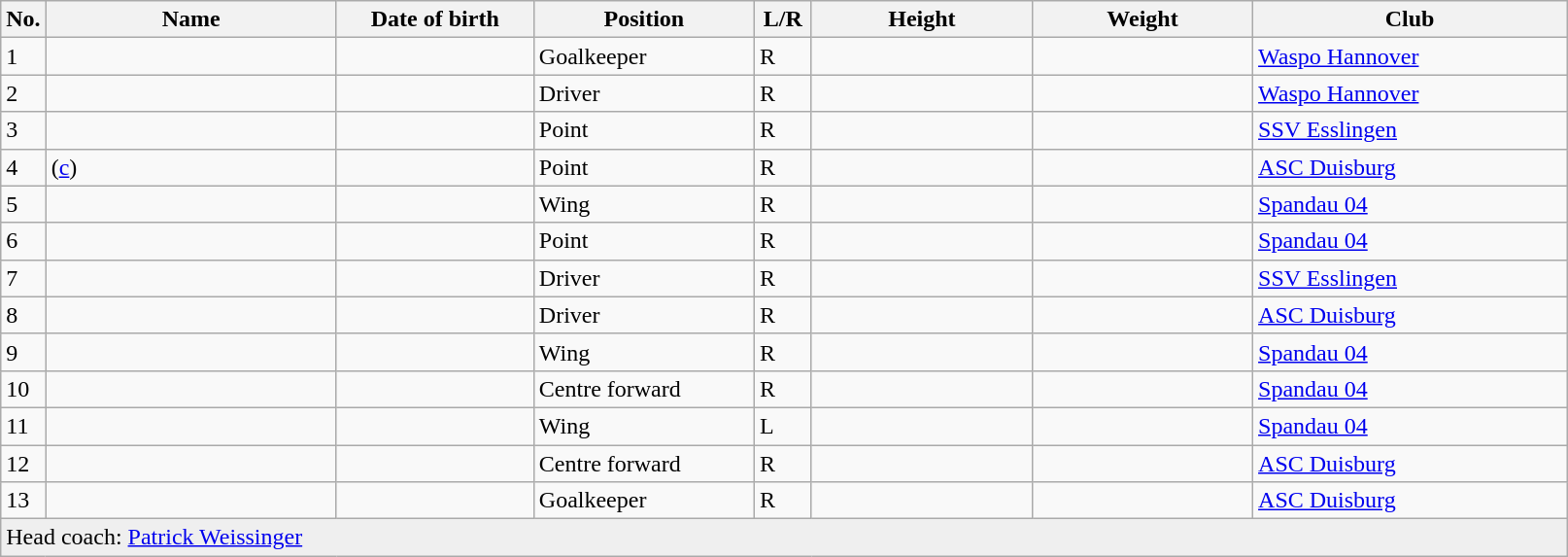<table class=wikitable sortable style=font-size:100%; text-align:center;>
<tr>
<th>No.</th>
<th style=width:12em>Name</th>
<th style=width:8em>Date of birth</th>
<th style=width:9em>Position</th>
<th style=width:2em>L/R</th>
<th style=width:9em>Height</th>
<th style=width:9em>Weight</th>
<th style=width:13em>Club</th>
</tr>
<tr>
<td>1</td>
<td align=left></td>
<td align=right></td>
<td>Goalkeeper</td>
<td>R</td>
<td></td>
<td></td>
<td> <a href='#'>Waspo Hannover</a></td>
</tr>
<tr>
<td>2</td>
<td align=left></td>
<td align=right></td>
<td>Driver</td>
<td>R</td>
<td></td>
<td></td>
<td> <a href='#'>Waspo Hannover</a></td>
</tr>
<tr>
<td>3</td>
<td align=left></td>
<td align=right></td>
<td>Point</td>
<td>R</td>
<td></td>
<td></td>
<td> <a href='#'>SSV Esslingen</a></td>
</tr>
<tr>
<td>4</td>
<td align=left> (<a href='#'>c</a>)</td>
<td align=right></td>
<td>Point</td>
<td>R</td>
<td></td>
<td></td>
<td> <a href='#'>ASC Duisburg</a></td>
</tr>
<tr>
<td>5</td>
<td align=left></td>
<td align=right></td>
<td>Wing</td>
<td>R</td>
<td></td>
<td></td>
<td> <a href='#'>Spandau 04</a></td>
</tr>
<tr>
<td>6</td>
<td align=left></td>
<td align=right></td>
<td>Point</td>
<td>R</td>
<td></td>
<td></td>
<td> <a href='#'>Spandau 04</a></td>
</tr>
<tr>
<td>7</td>
<td align=left></td>
<td align=right></td>
<td>Driver</td>
<td>R</td>
<td></td>
<td></td>
<td> <a href='#'>SSV Esslingen</a></td>
</tr>
<tr>
<td>8</td>
<td align=left></td>
<td align=right></td>
<td>Driver</td>
<td>R</td>
<td></td>
<td></td>
<td> <a href='#'>ASC Duisburg</a></td>
</tr>
<tr>
<td>9</td>
<td align=left></td>
<td align=right></td>
<td>Wing</td>
<td>R</td>
<td></td>
<td></td>
<td> <a href='#'>Spandau 04</a></td>
</tr>
<tr>
<td>10</td>
<td align=left></td>
<td align=right></td>
<td>Centre forward</td>
<td>R</td>
<td></td>
<td></td>
<td> <a href='#'>Spandau 04</a></td>
</tr>
<tr>
<td>11</td>
<td align=left></td>
<td align=right></td>
<td>Wing</td>
<td>L</td>
<td></td>
<td></td>
<td> <a href='#'>Spandau 04</a></td>
</tr>
<tr>
<td>12</td>
<td align=left></td>
<td align=right></td>
<td>Centre forward</td>
<td>R</td>
<td></td>
<td></td>
<td> <a href='#'>ASC Duisburg</a></td>
</tr>
<tr>
<td>13</td>
<td align=left></td>
<td align=right></td>
<td>Goalkeeper</td>
<td>R</td>
<td></td>
<td></td>
<td> <a href='#'>ASC Duisburg</a></td>
</tr>
<tr style="background:#efefef;">
<td colspan="8" style="text-align:left;">Head coach: <a href='#'>Patrick Weissinger</a></td>
</tr>
</table>
